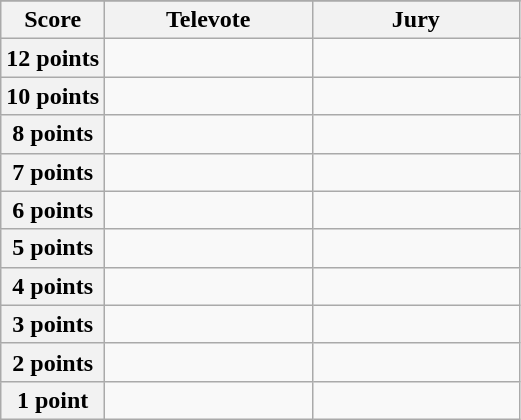<table class="wikitable">
<tr>
</tr>
<tr>
<th scope="col" width="20%">Score</th>
<th scope="col" width="40%">Televote</th>
<th scope="col" width="40%">Jury</th>
</tr>
<tr>
<th scope="row">12 points</th>
<td></td>
<td></td>
</tr>
<tr>
<th scope="row">10 points</th>
<td></td>
<td></td>
</tr>
<tr>
<th scope="row">8 points</th>
<td></td>
<td></td>
</tr>
<tr>
<th scope="row">7 points</th>
<td></td>
<td></td>
</tr>
<tr>
<th scope="row">6 points</th>
<td></td>
<td></td>
</tr>
<tr>
<th scope="row">5 points</th>
<td></td>
<td></td>
</tr>
<tr>
<th scope="row">4 points</th>
<td></td>
<td></td>
</tr>
<tr>
<th scope="row">3 points</th>
<td></td>
<td></td>
</tr>
<tr>
<th scope="row">2 points</th>
<td></td>
<td></td>
</tr>
<tr>
<th scope="row">1 point</th>
<td></td>
<td></td>
</tr>
</table>
